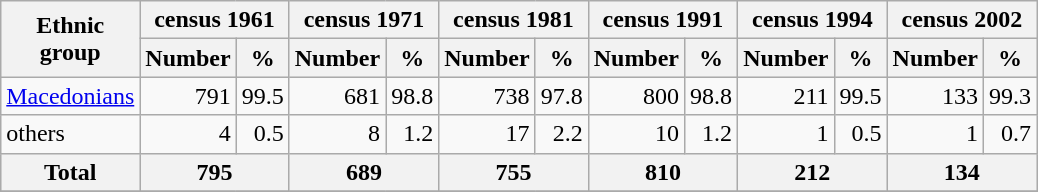<table class="wikitable">
<tr>
<th rowspan="2">Ethnic<br>group</th>
<th colspan="2">census 1961</th>
<th colspan="2">census 1971</th>
<th colspan="2">census 1981</th>
<th colspan="2">census 1991</th>
<th colspan="2">census 1994</th>
<th colspan="2">census 2002</th>
</tr>
<tr bgcolor="#e0e0e0">
<th>Number</th>
<th>%</th>
<th>Number</th>
<th>%</th>
<th>Number</th>
<th>%</th>
<th>Number</th>
<th>%</th>
<th>Number</th>
<th>%</th>
<th>Number</th>
<th>%</th>
</tr>
<tr>
<td><a href='#'>Macedonians</a></td>
<td align="right">791</td>
<td align="right">99.5</td>
<td align="right">681</td>
<td align="right">98.8</td>
<td align="right">738</td>
<td align="right">97.8</td>
<td align="right">800</td>
<td align="right">98.8</td>
<td align="right">211</td>
<td align="right">99.5</td>
<td align="right">133</td>
<td align="right">99.3</td>
</tr>
<tr>
<td>others</td>
<td align="right">4</td>
<td align="right">0.5</td>
<td align="right">8</td>
<td align="right">1.2</td>
<td align="right">17</td>
<td align="right">2.2</td>
<td align="right">10</td>
<td align="right">1.2</td>
<td align="right">1</td>
<td align="right">0.5</td>
<td align="right">1</td>
<td align="right">0.7</td>
</tr>
<tr bgcolor="#e0e0e0">
<th align="left">Total</th>
<th colspan="2">795</th>
<th colspan="2">689</th>
<th colspan="2">755</th>
<th colspan="2">810</th>
<th colspan="2">212</th>
<th colspan="2">134</th>
</tr>
<tr>
</tr>
</table>
